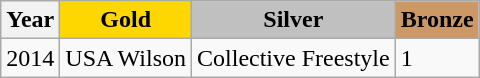<table class="wikitable">
<tr>
<th>Year</th>
<th style=background-color:gold>Gold</th>
<th style=background-color:silver>Silver</th>
<th style=background-color:#c96>Bronze</th>
</tr>
<tr>
<td>2014</td>
<td> USA Wilson</td>
<td> Collective Freestyle</td>
<td> 1</td>
</tr>
</table>
